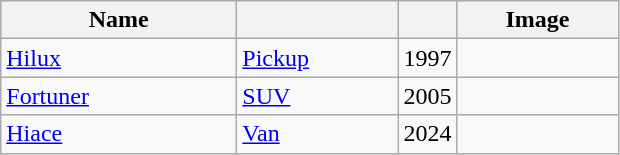<table class= "wikitable">
<tr>
<th width= 150px>Name</th>
<th width= 100px></th>
<th width= px></th>
<th width=100px>Image</th>
</tr>
<tr>
<td><a href='#'>Hilux</a></td>
<td><a href='#'>Pickup</a></td>
<td>1997</td>
<td></td>
</tr>
<tr>
<td><a href='#'>Fortuner</a> </td>
<td><a href='#'>SUV</a></td>
<td>2005</td>
<td></td>
</tr>
<tr>
<td><a href='#'>Hiace</a></td>
<td><a href='#'>Van</a></td>
<td>2024</td>
<td></td>
</tr>
</table>
